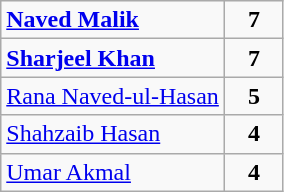<table class="wikitable">
<tr>
<td><strong><a href='#'>Naved Malik</a></strong></td>
<td>   <strong>7</strong>   </td>
</tr>
<tr>
<td><strong><a href='#'>Sharjeel Khan</a></strong></td>
<td>   <strong>7</strong>   </td>
</tr>
<tr>
<td><a href='#'>Rana Naved-ul-Hasan</a></td>
<td>   <strong>5</strong>   </td>
</tr>
<tr>
<td><a href='#'>Shahzaib Hasan</a></td>
<td>   <strong>4</strong>   </td>
</tr>
<tr>
<td><a href='#'>Umar Akmal</a></td>
<td>   <strong>4</strong>   </td>
</tr>
</table>
